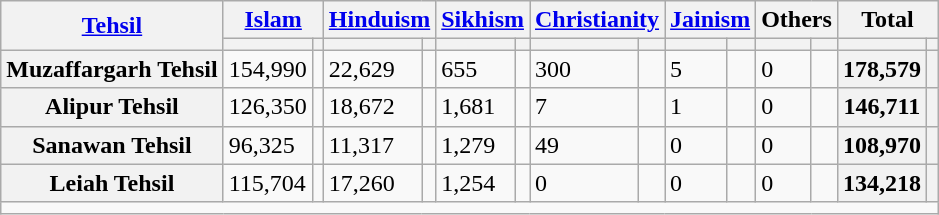<table class="wikitable sortable">
<tr>
<th rowspan="2"><a href='#'>Tehsil</a></th>
<th colspan="2"><a href='#'>Islam</a> </th>
<th colspan="2"><a href='#'>Hinduism</a> </th>
<th colspan="2"><a href='#'>Sikhism</a> </th>
<th colspan="2"><a href='#'>Christianity</a> </th>
<th colspan="2"><a href='#'>Jainism</a> </th>
<th colspan="2">Others</th>
<th colspan="2">Total</th>
</tr>
<tr>
<th><a href='#'></a></th>
<th></th>
<th></th>
<th></th>
<th></th>
<th></th>
<th></th>
<th></th>
<th></th>
<th></th>
<th></th>
<th></th>
<th></th>
<th></th>
</tr>
<tr>
<th>Muzaffargarh Tehsil</th>
<td>154,990</td>
<td></td>
<td>22,629</td>
<td></td>
<td>655</td>
<td></td>
<td>300</td>
<td></td>
<td>5</td>
<td></td>
<td>0</td>
<td></td>
<th>178,579</th>
<th></th>
</tr>
<tr>
<th>Alipur Tehsil</th>
<td>126,350</td>
<td></td>
<td>18,672</td>
<td></td>
<td>1,681</td>
<td></td>
<td>7</td>
<td></td>
<td>1</td>
<td></td>
<td>0</td>
<td></td>
<th>146,711</th>
<th></th>
</tr>
<tr>
<th>Sanawan Tehsil</th>
<td>96,325</td>
<td></td>
<td>11,317</td>
<td></td>
<td>1,279</td>
<td></td>
<td>49</td>
<td></td>
<td>0</td>
<td></td>
<td>0</td>
<td></td>
<th>108,970</th>
<th></th>
</tr>
<tr>
<th>Leiah Tehsil</th>
<td>115,704</td>
<td></td>
<td>17,260</td>
<td></td>
<td>1,254</td>
<td></td>
<td>0</td>
<td></td>
<td>0</td>
<td></td>
<td>0</td>
<td></td>
<th>134,218</th>
<th></th>
</tr>
<tr class="sortbottom">
<td colspan="15"></td>
</tr>
</table>
